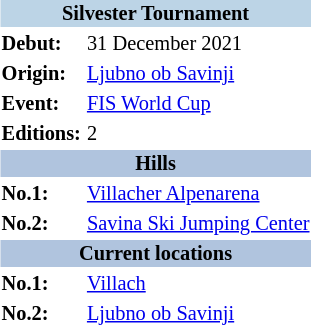<table border=0 class="toccolours float-right" align="right" style="margin:0 0 0.5em 1em; font-size: 85%;">
<tr>
<th bgcolor=#BCD4E6 colspan=2 align="center">Silvester Tournament</th>
</tr>
<tr>
<td><strong>Debut:</strong></td>
<td>31 December 2021</td>
</tr>
<tr>
<td><strong>Origin:</strong></td>
<td><a href='#'>Ljubno ob Savinji</a></td>
</tr>
<tr>
<td><strong>Event:</strong></td>
<td><a href='#'>FIS World Cup</a></td>
</tr>
<tr>
<td><strong>Editions:</strong></td>
<td>2</td>
</tr>
<tr>
<th bgcolor=#b0c4de colspan=2 align="center">Hills</th>
</tr>
<tr>
<td><strong>No.1:</strong></td>
<td><a href='#'>Villacher Alpenarena</a></td>
</tr>
<tr>
<td><strong>No.2:</strong></td>
<td><a href='#'>Savina Ski Jumping Center</a></td>
</tr>
<tr>
<th bgcolor=#b0c4de colspan=2 align="center">Current locations</th>
</tr>
<tr>
<td><strong>No.1:</strong></td>
<td> <a href='#'>Villach</a></td>
</tr>
<tr>
<td><strong>No.2:</strong></td>
<td> <a href='#'>Ljubno ob Savinji</a></td>
</tr>
</table>
